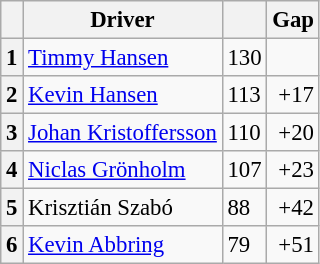<table class="wikitable" style="font-size: 95%;">
<tr>
<th></th>
<th>Driver</th>
<th></th>
<th>Gap</th>
</tr>
<tr>
<th>1</th>
<td> <a href='#'>Timmy Hansen</a></td>
<td>130</td>
<td></td>
</tr>
<tr>
<th>2</th>
<td> <a href='#'>Kevin Hansen</a></td>
<td>113</td>
<td align="right">+17</td>
</tr>
<tr>
<th>3</th>
<td> <a href='#'>Johan Kristoffersson</a></td>
<td>110</td>
<td align="right">+20</td>
</tr>
<tr>
<th>4</th>
<td> <a href='#'>Niclas Grönholm</a></td>
<td>107</td>
<td align="right">+23</td>
</tr>
<tr>
<th>5</th>
<td> Krisztián Szabó</td>
<td>88</td>
<td align="right">+42</td>
</tr>
<tr>
<th>6</th>
<td> <a href='#'>Kevin Abbring</a></td>
<td>79</td>
<td align="right">+51</td>
</tr>
</table>
